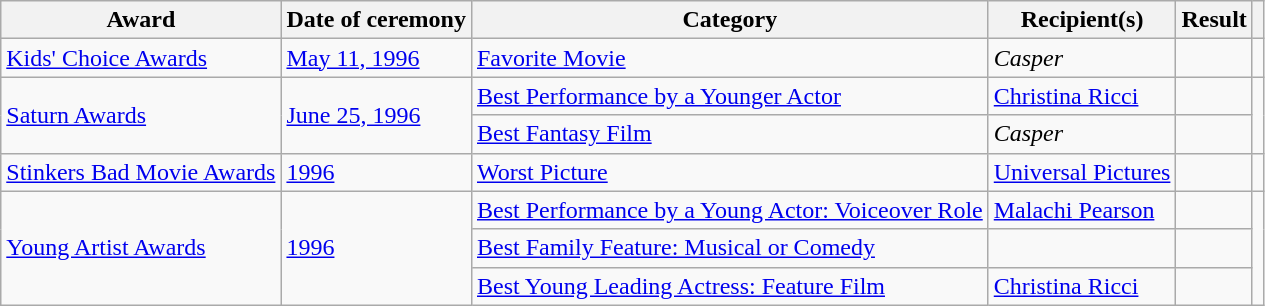<table class="wikitable sortable plainrowheaders">
<tr>
<th scope="col">Award</th>
<th scope="col">Date of ceremony</th>
<th scope="col">Category</th>
<th scope="col">Recipient(s)</th>
<th scope="col">Result</th>
<th scope="col" class="unsortable"></th>
</tr>
<tr>
<td><a href='#'>Kids' Choice Awards</a></td>
<td><a href='#'>May 11, 1996</a></td>
<td><a href='#'>Favorite Movie</a></td>
<td><em>Casper</em></td>
<td></td>
<td style="text-align:center;"></td>
</tr>
<tr>
<td rowspan="2"><a href='#'>Saturn Awards</a></td>
<td rowspan="2"><a href='#'>June 25, 1996</a></td>
<td><a href='#'>Best Performance by a Younger Actor</a></td>
<td><a href='#'>Christina Ricci</a></td>
<td></td>
<td rowspan="2" style="text-align:center"></td>
</tr>
<tr>
<td><a href='#'>Best Fantasy Film</a></td>
<td><em>Casper</em></td>
<td></td>
</tr>
<tr>
<td><a href='#'>Stinkers Bad Movie Awards</a></td>
<td><a href='#'>1996</a></td>
<td><a href='#'>Worst Picture</a></td>
<td><a href='#'>Universal Pictures</a></td>
<td></td>
<td style="text-align:center;"></td>
</tr>
<tr>
<td rowspan="3"><a href='#'>Young Artist Awards</a></td>
<td rowspan="3"><a href='#'>1996</a></td>
<td><a href='#'>Best Performance by a Young Actor: Voiceover Role</a></td>
<td><a href='#'>Malachi Pearson</a></td>
<td></td>
<td rowspan="3" style="text-align:center"></td>
</tr>
<tr>
<td><a href='#'>Best Family Feature: Musical or Comedy</a></td>
<td></td>
<td></td>
</tr>
<tr>
<td><a href='#'>Best Young Leading Actress: Feature Film</a></td>
<td><a href='#'>Christina Ricci</a></td>
<td></td>
</tr>
</table>
